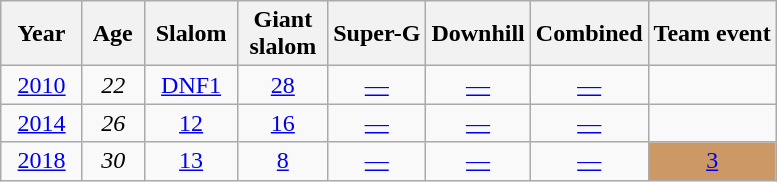<table class=wikitable style="text-align:center">
<tr>
<th>  Year  </th>
<th> Age </th>
<th> Slalom </th>
<th> Giant <br> slalom </th>
<th>Super-G</th>
<th>Downhill</th>
<th>Combined</th>
<th>Team event</th>
</tr>
<tr>
<td><a href='#'>2010</a></td>
<td><em>22</em></td>
<td><a href='#'>DNF1</a></td>
<td><a href='#'>28</a></td>
<td><a href='#'>—</a></td>
<td><a href='#'>—</a></td>
<td><a href='#'>—</a></td>
<td></td>
</tr>
<tr>
<td><a href='#'>2014</a></td>
<td><em>26</em></td>
<td><a href='#'>12</a></td>
<td><a href='#'>16</a></td>
<td><a href='#'>—</a></td>
<td><a href='#'>—</a></td>
<td><a href='#'>—</a></td>
<td></td>
</tr>
<tr>
<td><a href='#'>2018</a></td>
<td><em>30</em></td>
<td><a href='#'>13</a></td>
<td><a href='#'>8</a></td>
<td><a href='#'>—</a></td>
<td><a href='#'>—</a></td>
<td><a href='#'>—</a></td>
<td bgcolor=cc9966><a href='#'>3</a></td>
</tr>
</table>
